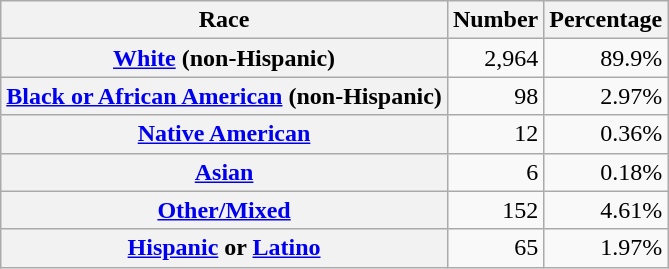<table class="wikitable" style="text-align:right">
<tr>
<th scope="col">Race</th>
<th scope="col">Number</th>
<th scope="col">Percentage</th>
</tr>
<tr>
<th scope="row"><a href='#'>White</a> (non-Hispanic)</th>
<td>2,964</td>
<td>89.9%</td>
</tr>
<tr>
<th scope="row"><a href='#'>Black or African American</a> (non-Hispanic)</th>
<td>98</td>
<td>2.97%</td>
</tr>
<tr>
<th scope="row"><a href='#'>Native American</a></th>
<td>12</td>
<td>0.36%</td>
</tr>
<tr>
<th scope="row"><a href='#'>Asian</a></th>
<td>6</td>
<td>0.18%</td>
</tr>
<tr>
<th scope="row"><a href='#'>Other/Mixed</a></th>
<td>152</td>
<td>4.61%</td>
</tr>
<tr>
<th scope="row"><a href='#'>Hispanic</a> or <a href='#'>Latino</a></th>
<td>65</td>
<td>1.97%</td>
</tr>
</table>
